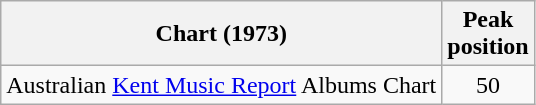<table class="wikitable">
<tr>
<th>Chart (1973)</th>
<th>Peak<br>position</th>
</tr>
<tr>
<td>Australian <a href='#'>Kent Music Report</a> Albums Chart</td>
<td align="center">50</td>
</tr>
</table>
